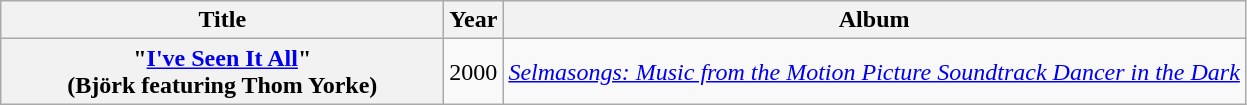<table class="wikitable plainrowheaders" style="text-align:center;" border="1">
<tr>
<th scope="col" style="width:18em;">Title</th>
<th scope="col">Year</th>
<th scope="col">Album</th>
</tr>
<tr>
<th scope="row">"<a href='#'>I've Seen It All</a>"<br><span>(Björk featuring Thom Yorke)</span></th>
<td>2000</td>
<td><em><a href='#'>Selmasongs: Music from the Motion Picture Soundtrack Dancer in the Dark</a></em></td>
</tr>
</table>
